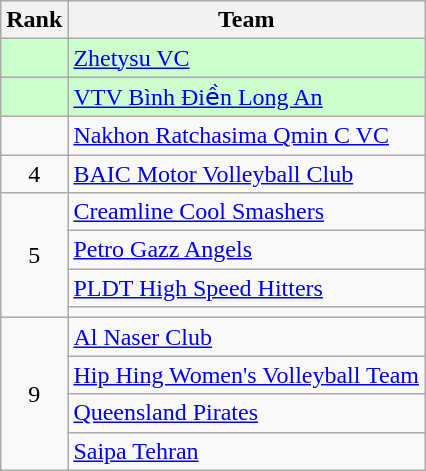<table class="wikitable" style="text-align:center;">
<tr>
<th>Rank</th>
<th>Team</th>
</tr>
<tr bgcolor=#CCFFCC>
<td></td>
<td style="text-align:left"> <a href='#'>Zhetysu VC</a></td>
</tr>
<tr bgcolor=#CCFFCC>
<td></td>
<td style="text-align:left"> <a href='#'>VTV Bình Điền Long An</a></td>
</tr>
<tr>
<td></td>
<td style="text-align:left"> <a href='#'>Nakhon Ratchasima Qmin C VC</a></td>
</tr>
<tr>
<td>4</td>
<td style="text-align:left"> <a href='#'>BAIC Motor Volleyball Club</a></td>
</tr>
<tr>
<td rowspan="4">5</td>
<td style="text-align:left"> <a href='#'>Creamline Cool Smashers</a></td>
</tr>
<tr>
<td style="text-align:left"> <a href='#'>Petro Gazz Angels</a></td>
</tr>
<tr>
<td style="text-align:left"> <a href='#'>PLDT High Speed Hitters</a></td>
</tr>
<tr>
<td style="text-align:left"> </td>
</tr>
<tr>
<td rowspan="4">9</td>
<td style="text-align:left"> <a href='#'>Al Naser Club</a></td>
</tr>
<tr>
<td style="text-align:left"> <a href='#'>Hip Hing Women's Volleyball Team</a></td>
</tr>
<tr>
<td style="text-align:left"> <a href='#'>Queensland Pirates</a></td>
</tr>
<tr>
<td style="text-align:left"> <a href='#'>Saipa Tehran</a></td>
</tr>
</table>
